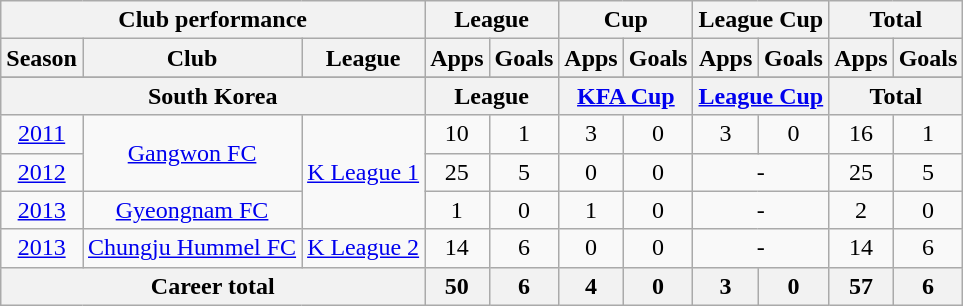<table class="wikitable" style="text-align:center">
<tr>
<th colspan=3>Club performance</th>
<th colspan=2>League</th>
<th colspan=2>Cup</th>
<th colspan=2>League Cup</th>
<th colspan=2>Total</th>
</tr>
<tr>
<th>Season</th>
<th>Club</th>
<th>League</th>
<th>Apps</th>
<th>Goals</th>
<th>Apps</th>
<th>Goals</th>
<th>Apps</th>
<th>Goals</th>
<th>Apps</th>
<th>Goals</th>
</tr>
<tr>
</tr>
<tr>
<th colspan=3>South Korea</th>
<th colspan=2>League</th>
<th colspan=2><a href='#'>KFA Cup</a></th>
<th colspan=2><a href='#'>League Cup</a></th>
<th colspan=2>Total</th>
</tr>
<tr>
<td><a href='#'>2011</a></td>
<td rowspan="2"><a href='#'>Gangwon FC</a></td>
<td rowspan="3"><a href='#'>K League 1</a></td>
<td>10</td>
<td>1</td>
<td>3</td>
<td>0</td>
<td>3</td>
<td>0</td>
<td>16</td>
<td>1</td>
</tr>
<tr>
<td><a href='#'>2012</a></td>
<td>25</td>
<td>5</td>
<td>0</td>
<td>0</td>
<td colspan="2">-</td>
<td>25</td>
<td>5</td>
</tr>
<tr>
<td><a href='#'>2013</a></td>
<td rowspan="1"><a href='#'>Gyeongnam FC</a></td>
<td>1</td>
<td>0</td>
<td>1</td>
<td>0</td>
<td colspan="2">-</td>
<td>2</td>
<td>0</td>
</tr>
<tr>
<td><a href='#'>2013</a></td>
<td rowspan="1"><a href='#'>Chungju Hummel FC</a></td>
<td rowspan="1"><a href='#'>K League 2</a></td>
<td>14</td>
<td>6</td>
<td>0</td>
<td>0</td>
<td colspan="2">-</td>
<td>14</td>
<td>6</td>
</tr>
<tr>
<th colspan=3>Career total</th>
<th>50</th>
<th>6</th>
<th>4</th>
<th>0</th>
<th>3</th>
<th>0</th>
<th>57</th>
<th>6</th>
</tr>
</table>
